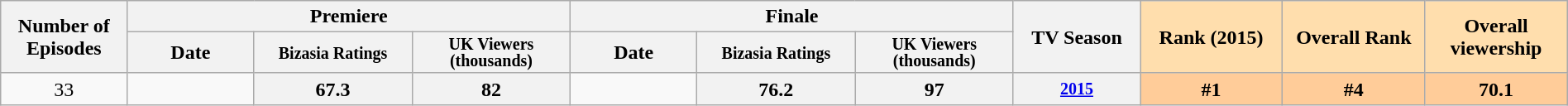<table class="wikitable plainrowheaders" style="text-align:center; width:100%;">
<tr>
<th scope="col" style="width:8%;" rowspan="2">Number of Episodes</th>
<th scope="col" colspan=3>Premiere</th>
<th scope="col" colspan=3>Finale</th>
<th scope="col" style="width:8%;" rowspan="2">TV Season</th>
<th scope="col" style="width:9%; background:#ffdead;" rowspan="2">Rank (2015)</th>
<th scope="col" style="width:9%; background:#ffdead;" rowspan="2">Overall Rank</th>
<th scope="col" style="width:9%; background:#ffdead;" rowspan="2">Overall viewership</th>
</tr>
<tr>
<th scope="col" style="width:8%;">Date</th>
<th scope="col" span style="width:10%; font-size:smaller; line-height:100%;">Bizasia Ratings</th>
<th scope="col" span style="width:10%; font-size:smaller; line-height:100%;">UK Viewers<br>(thousands)</th>
<th scope="col" style="width:8%;">Date</th>
<th scope="col" span style="width:10%; font-size:smaller; line-height:100%;">Bizasia Ratings</th>
<th scope="col" span style="width:10%; font-size:smaller; line-height:100%;">UK Viewers<br>(thousands)</th>
</tr>
<tr>
<td>33</td>
<td style="text-align:center;font-size:11px;line-height:110%"></td>
<th>67.3</th>
<th>82</th>
<td style="font-size:11px;line-height:110%"></td>
<th>76.2</th>
<th>97</th>
<th style="font-size:smaller"><a href='#'>2015</a></th>
<th style="background:#fc9;">#1</th>
<th style="background:#fc9;">#4</th>
<th style="background:#fc9;">70.1</th>
</tr>
</table>
